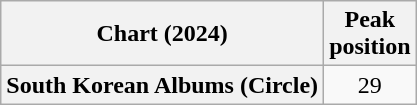<table class="wikitable plainrowheaders" style="text-align:center">
<tr>
<th scope="col">Chart (2024)</th>
<th scope="col">Peak<br>position</th>
</tr>
<tr>
<th scope="row">South Korean Albums (Circle)</th>
<td>29</td>
</tr>
</table>
